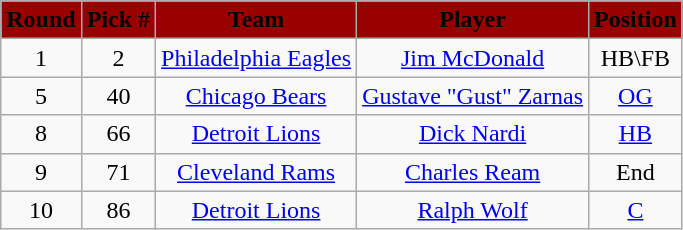<table class="wikitable" style="text-align:center">
<tr style="background:#900;">
<td><strong><span>Round</span></strong></td>
<td><strong><span>Pick #</span></strong></td>
<td><strong><span>Team</span></strong></td>
<td><strong><span>Player</span></strong></td>
<td><strong><span>Position</span></strong></td>
</tr>
<tr>
<td>1</td>
<td align=center>2</td>
<td><a href='#'>Philadelphia Eagles</a></td>
<td><a href='#'>Jim McDonald</a></td>
<td>HB\FB</td>
</tr>
<tr>
<td>5</td>
<td align=center>40</td>
<td><a href='#'>Chicago Bears</a></td>
<td><a href='#'>Gustave "Gust" Zarnas</a></td>
<td><a href='#'>OG</a></td>
</tr>
<tr>
<td>8</td>
<td align=center>66</td>
<td><a href='#'>Detroit Lions</a></td>
<td><a href='#'>Dick Nardi</a></td>
<td><a href='#'>HB</a></td>
</tr>
<tr>
<td>9</td>
<td align=center>71</td>
<td><a href='#'>Cleveland Rams</a></td>
<td><a href='#'>Charles Ream</a></td>
<td>End</td>
</tr>
<tr>
<td>10</td>
<td align=center>86</td>
<td><a href='#'>Detroit Lions</a></td>
<td><a href='#'>Ralph Wolf</a></td>
<td><a href='#'>C</a></td>
</tr>
</table>
